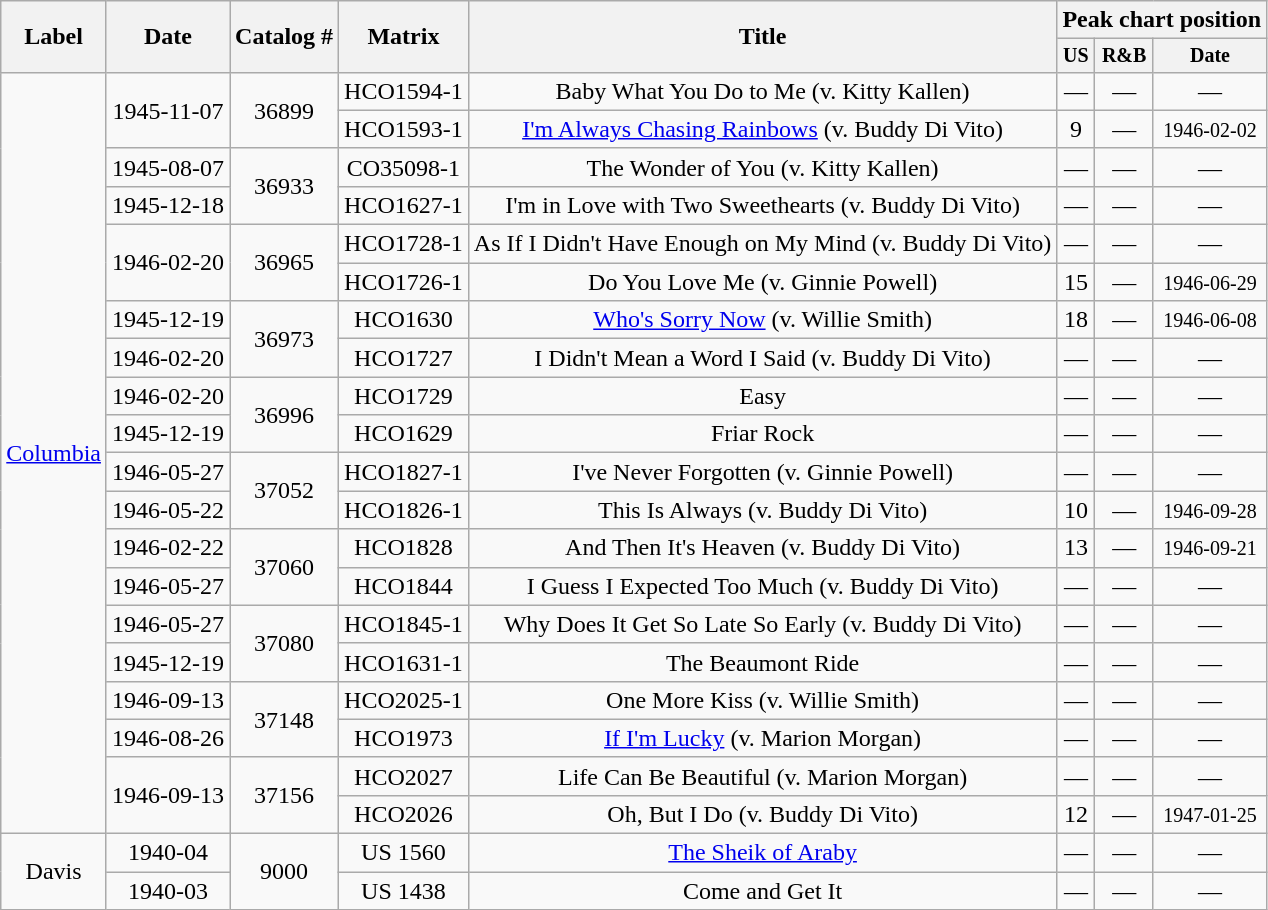<table class="wikitable sortable" style="text-align:center;">
<tr>
<th rowspan="2">Label</th>
<th rowspan="2">Date</th>
<th rowspan="2">Catalog #</th>
<th rowspan="2">Matrix</th>
<th rowspan="2">Title</th>
<th colspan="4">Peak chart position</th>
</tr>
<tr style="font-size:smaller;">
<th>US</th>
<th>R&B</th>
<th>Date</th>
</tr>
<tr>
<td rowspan="20"><a href='#'>Columbia</a></td>
<td rowspan="2">1945-11-07</td>
<td rowspan="2">36899</td>
<td>HCO1594-1</td>
<td>Baby What You Do to Me (v. Kitty Kallen)</td>
<td>—</td>
<td>—</td>
<td>—</td>
</tr>
<tr>
<td>HCO1593-1</td>
<td><a href='#'>I'm Always Chasing Rainbows</a> (v. Buddy Di Vito)</td>
<td>9</td>
<td>—</td>
<td><small>1946-02-02</small></td>
</tr>
<tr>
<td>1945-08-07</td>
<td rowspan="2">36933</td>
<td>CO35098-1</td>
<td>The Wonder of You (v. Kitty Kallen)</td>
<td>—</td>
<td>—</td>
<td>—</td>
</tr>
<tr>
<td>1945-12-18</td>
<td>HCO1627-1</td>
<td>I'm in Love with Two Sweethearts (v. Buddy Di Vito)</td>
<td>—</td>
<td>—</td>
<td>—</td>
</tr>
<tr>
<td rowspan="2">1946-02-20</td>
<td rowspan="2">36965</td>
<td>HCO1728-1</td>
<td>As If I Didn't Have Enough on My Mind (v. Buddy Di Vito)</td>
<td>—</td>
<td>—</td>
<td>—</td>
</tr>
<tr>
<td>HCO1726-1</td>
<td>Do You Love Me (v. Ginnie Powell)</td>
<td>15</td>
<td>—</td>
<td><small>1946-06-29</small></td>
</tr>
<tr>
<td>1945-12-19</td>
<td rowspan="2">36973</td>
<td>HCO1630</td>
<td><a href='#'>Who's Sorry Now</a> (v. Willie Smith)</td>
<td>18</td>
<td>—</td>
<td><small>1946-06-08</small></td>
</tr>
<tr>
<td>1946-02-20</td>
<td>HCO1727</td>
<td>I Didn't Mean a Word I Said (v. Buddy Di Vito)</td>
<td>—</td>
<td>—</td>
<td>—</td>
</tr>
<tr>
<td>1946-02-20</td>
<td rowspan="2">36996</td>
<td>HCO1729</td>
<td>Easy</td>
<td>—</td>
<td>—</td>
<td>—</td>
</tr>
<tr>
<td>1945-12-19</td>
<td>HCO1629</td>
<td>Friar Rock</td>
<td>—</td>
<td>—</td>
<td>—</td>
</tr>
<tr>
<td>1946-05-27</td>
<td rowspan="2">37052</td>
<td>HCO1827-1</td>
<td>I've Never Forgotten (v. Ginnie Powell)</td>
<td>—</td>
<td>—</td>
<td>—</td>
</tr>
<tr>
<td>1946-05-22</td>
<td>HCO1826-1</td>
<td>This Is Always (v. Buddy Di Vito)</td>
<td>10</td>
<td>—</td>
<td><small>1946-09-28</small></td>
</tr>
<tr>
<td>1946-02-22</td>
<td rowspan="2">37060</td>
<td>HCO1828</td>
<td>And Then It's Heaven (v. Buddy Di Vito)</td>
<td>13</td>
<td>—</td>
<td><small>1946-09-21</small></td>
</tr>
<tr>
<td>1946-05-27</td>
<td>HCO1844</td>
<td>I Guess I Expected Too Much (v. Buddy Di Vito)</td>
<td>—</td>
<td>—</td>
<td>—</td>
</tr>
<tr>
<td>1946-05-27</td>
<td rowspan="2">37080</td>
<td>HCO1845-1</td>
<td>Why Does It Get So Late So Early (v. Buddy Di Vito)</td>
<td>—</td>
<td>—</td>
<td>—</td>
</tr>
<tr>
<td>1945-12-19</td>
<td>HCO1631-1</td>
<td>The Beaumont Ride</td>
<td>—</td>
<td>—</td>
<td>—</td>
</tr>
<tr>
<td>1946-09-13</td>
<td rowspan="2">37148</td>
<td>HCO2025-1</td>
<td>One More Kiss (v. Willie Smith)</td>
<td>—</td>
<td>—</td>
<td>—</td>
</tr>
<tr>
<td>1946-08-26</td>
<td>HCO1973</td>
<td><a href='#'>If I'm Lucky</a> (v. Marion Morgan)</td>
<td>—</td>
<td>—</td>
<td>—</td>
</tr>
<tr>
<td rowspan="2">1946-09-13</td>
<td rowspan="2">37156</td>
<td>HCO2027</td>
<td>Life Can Be Beautiful (v. Marion Morgan)</td>
<td>—</td>
<td>—</td>
<td>—</td>
</tr>
<tr>
<td>HCO2026</td>
<td>Oh, But I Do (v. Buddy Di Vito)</td>
<td>12</td>
<td>—</td>
<td><small>1947-01-25</small></td>
</tr>
<tr>
<td rowspan="2">Davis</td>
<td>1940-04</td>
<td rowspan="2">9000</td>
<td>US 1560</td>
<td><a href='#'>The Sheik of Araby</a></td>
<td>—</td>
<td>—</td>
<td>—</td>
</tr>
<tr>
<td>1940-03</td>
<td>US 1438</td>
<td>Come and Get It</td>
<td>—</td>
<td>—</td>
<td>—</td>
</tr>
</table>
